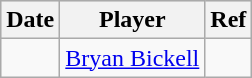<table class="wikitable">
<tr style="background:#ddd; text-align:center;">
<th>Date</th>
<th>Player</th>
<th>Ref</th>
</tr>
<tr>
<td></td>
<td><a href='#'>Bryan Bickell</a></td>
<td></td>
</tr>
</table>
